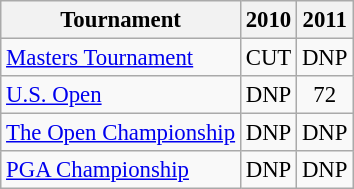<table class="wikitable" style="font-size:95%;text-align:center;">
<tr>
<th>Tournament</th>
<th>2010</th>
<th>2011</th>
</tr>
<tr>
<td align=left><a href='#'>Masters Tournament</a></td>
<td>CUT</td>
<td>DNP</td>
</tr>
<tr>
<td align=left><a href='#'>U.S. Open</a></td>
<td>DNP</td>
<td>72</td>
</tr>
<tr>
<td align=left><a href='#'>The Open Championship</a></td>
<td>DNP</td>
<td>DNP</td>
</tr>
<tr>
<td align=left><a href='#'>PGA Championship</a></td>
<td>DNP</td>
<td>DNP</td>
</tr>
</table>
